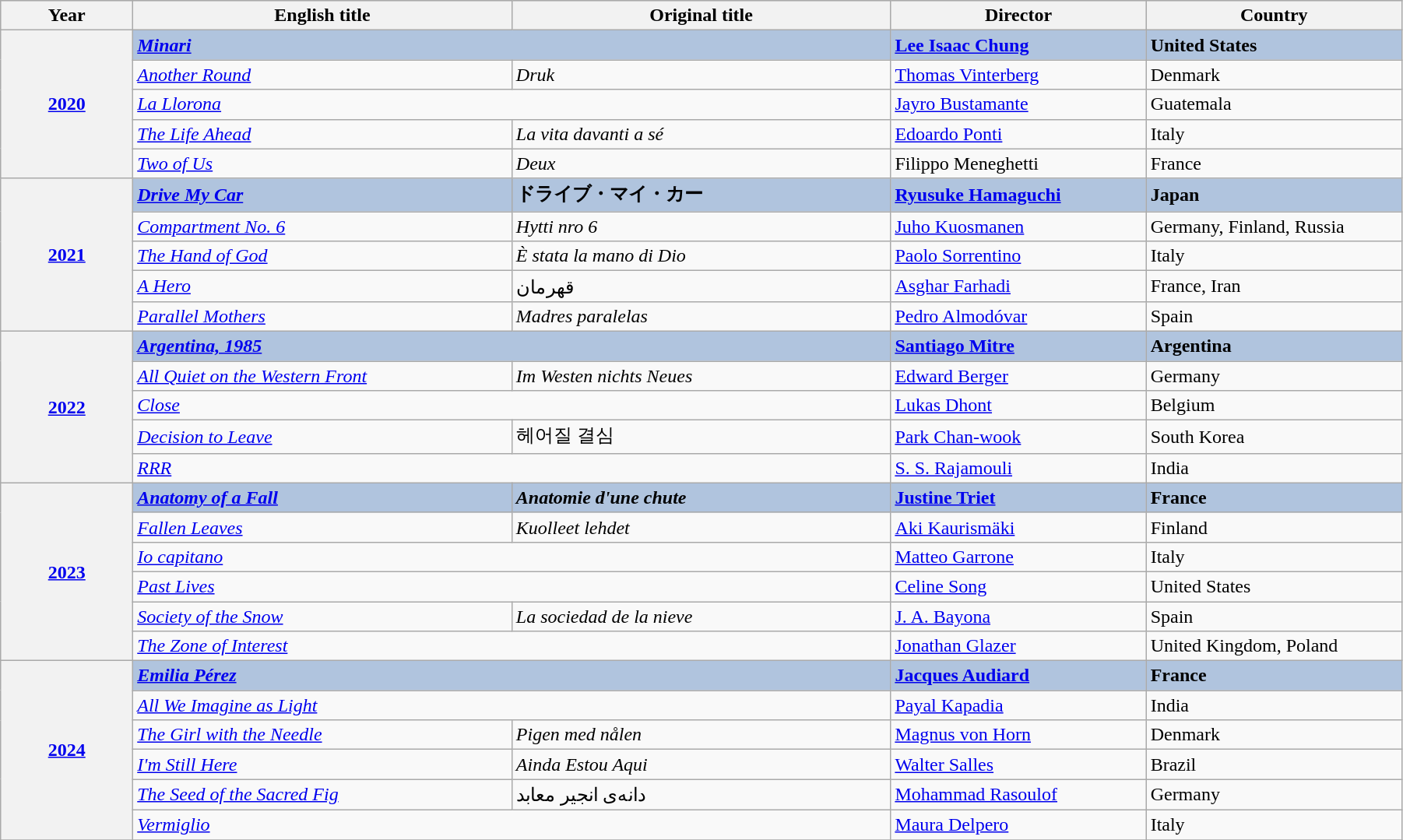<table class="wikitable sortable" width="95%" cellpadding="5">
<tr bgcolor="#CCCCCC">
<th width="100">Year</th>
<th width="300">English title</th>
<th width="300">Original title</th>
<th width="200">Director</th>
<th width="200">Country</th>
</tr>
<tr>
<th rowspan="5" style="text-align:center;"><a href='#'>2020</a></th>
<td colspan="2" style="background:#B0C4DE;"><strong><em><a href='#'>Minari</a></em></strong></td>
<td style="background:#B0C4DE;"><strong><a href='#'>Lee Isaac Chung</a></strong></td>
<td style="background:#B0C4DE;"><strong>United States</strong></td>
</tr>
<tr>
<td><em><a href='#'>Another Round</a></em></td>
<td><em>Druk</em></td>
<td><a href='#'>Thomas Vinterberg</a></td>
<td>Denmark</td>
</tr>
<tr>
<td colspan="2"><em><a href='#'>La Llorona</a></em></td>
<td><a href='#'>Jayro Bustamante</a></td>
<td>Guatemala</td>
</tr>
<tr>
<td><em><a href='#'>The Life Ahead</a></em></td>
<td><em>La vita davanti a sé</em></td>
<td><a href='#'>Edoardo Ponti</a></td>
<td>Italy</td>
</tr>
<tr>
<td><em><a href='#'>Two of Us</a></em></td>
<td><em>Deux</em></td>
<td>Filippo Meneghetti</td>
<td>France</td>
</tr>
<tr>
<th rowspan="5" style="text-align:center;"><a href='#'>2021</a></th>
<td style="background:#B0C4DE;"><strong><em><a href='#'>Drive My Car</a></em></strong></td>
<td style="background:#B0C4DE;"><strong>ドライブ・マイ・カー</strong></td>
<td style="background:#B0C4DE;"><strong><a href='#'>Ryusuke Hamaguchi</a></strong></td>
<td style="background:#B0C4DE;"><strong>Japan</strong></td>
</tr>
<tr>
<td><em><a href='#'>Compartment No. 6</a></em></td>
<td><em>Hytti nro 6</em></td>
<td><a href='#'>Juho Kuosmanen</a></td>
<td>Germany, Finland, Russia</td>
</tr>
<tr>
<td><em><a href='#'>The Hand of God</a></em></td>
<td><em>È stata la mano di Dio</em></td>
<td><a href='#'>Paolo Sorrentino</a></td>
<td>Italy</td>
</tr>
<tr>
<td><em><a href='#'>A Hero</a></em></td>
<td>قهرمان</td>
<td><a href='#'>Asghar Farhadi</a></td>
<td>France, Iran</td>
</tr>
<tr>
<td><em><a href='#'>Parallel Mothers</a></em></td>
<td><em>Madres paralelas</em></td>
<td><a href='#'>Pedro Almodóvar</a></td>
<td>Spain</td>
</tr>
<tr>
<th rowspan="5" style="text-align:center;"><a href='#'>2022</a></th>
<td colspan="2" style="background:#B0C4DE;"><strong><em><a href='#'>Argentina, 1985</a></em></strong></td>
<td style="background:#B0C4DE;"><strong><a href='#'>Santiago Mitre</a></strong></td>
<td style="background:#B0C4DE;"><strong>Argentina</strong></td>
</tr>
<tr>
<td><em><a href='#'>All Quiet on the Western Front</a></em></td>
<td><em>Im Westen nichts Neues</em></td>
<td><a href='#'>Edward Berger</a></td>
<td>Germany</td>
</tr>
<tr>
<td colspan="2"><em><a href='#'>Close</a></em></td>
<td><a href='#'>Lukas Dhont</a></td>
<td>Belgium</td>
</tr>
<tr>
<td><em><a href='#'>Decision to Leave</a></em></td>
<td>헤어질 결심</td>
<td><a href='#'>Park Chan-wook</a></td>
<td>South Korea</td>
</tr>
<tr>
<td colspan="2"><em><a href='#'>RRR</a></em></td>
<td><a href='#'>S. S. Rajamouli</a></td>
<td>India</td>
</tr>
<tr>
<th rowspan="6"><a href='#'>2023</a></th>
<td style="background:#B0C4DE;"><strong><em><a href='#'>Anatomy of a Fall</a></em></strong></td>
<td style="background:#B0C4DE;"><strong><em>Anatomie d'une chute</em></strong></td>
<td style="background:#B0C4DE;"><strong><a href='#'>Justine Triet</a></strong></td>
<td style="background:#B0C4DE;"><strong>France</strong></td>
</tr>
<tr>
<td><em><a href='#'>Fallen Leaves</a></em></td>
<td><em>Kuolleet lehdet</em></td>
<td><a href='#'>Aki Kaurismäki</a></td>
<td>Finland</td>
</tr>
<tr>
<td colspan="2"><em><a href='#'>Io capitano</a></em></td>
<td><a href='#'>Matteo Garrone</a></td>
<td>Italy</td>
</tr>
<tr>
<td colspan="2"><em><a href='#'>Past Lives</a></em></td>
<td><a href='#'>Celine Song</a></td>
<td>United States</td>
</tr>
<tr>
<td><em><a href='#'>Society of the Snow</a></em></td>
<td><em>La sociedad de la nieve</em></td>
<td><a href='#'>J. A. Bayona</a></td>
<td>Spain</td>
</tr>
<tr>
<td colspan="2"><em><a href='#'>The Zone of Interest</a></em></td>
<td><a href='#'>Jonathan Glazer</a></td>
<td>United Kingdom, Poland</td>
</tr>
<tr>
<th rowspan="6"><a href='#'>2024</a></th>
<td colspan="2" style="background:#B0C4DE;"><strong><em><a href='#'>Emilia Pérez</a></em></strong></td>
<td style="background:#B0C4DE;"><strong><a href='#'>Jacques Audiard</a></strong></td>
<td style="background:#B0C4DE;"><strong>France</strong></td>
</tr>
<tr>
<td colspan="2"><em><a href='#'>All We Imagine as Light</a></em></td>
<td><a href='#'>Payal Kapadia</a></td>
<td>India</td>
</tr>
<tr>
<td><em><a href='#'>The Girl with the Needle</a></em></td>
<td><em>Pigen med nålen</em></td>
<td><a href='#'>Magnus von Horn</a></td>
<td>Denmark</td>
</tr>
<tr>
<td><em><a href='#'>I'm Still Here</a></em></td>
<td><em>Ainda Estou Aqui</em></td>
<td><a href='#'>Walter Salles</a></td>
<td>Brazil</td>
</tr>
<tr>
<td><em><a href='#'>The Seed of the Sacred Fig</a></em></td>
<td>دانه‌ی انجیر معابد</td>
<td><a href='#'>Mohammad Rasoulof</a></td>
<td>Germany</td>
</tr>
<tr>
<td colspan="2"><em><a href='#'>Vermiglio</a></em></td>
<td><a href='#'>Maura Delpero</a></td>
<td>Italy</td>
</tr>
<tr>
</tr>
</table>
